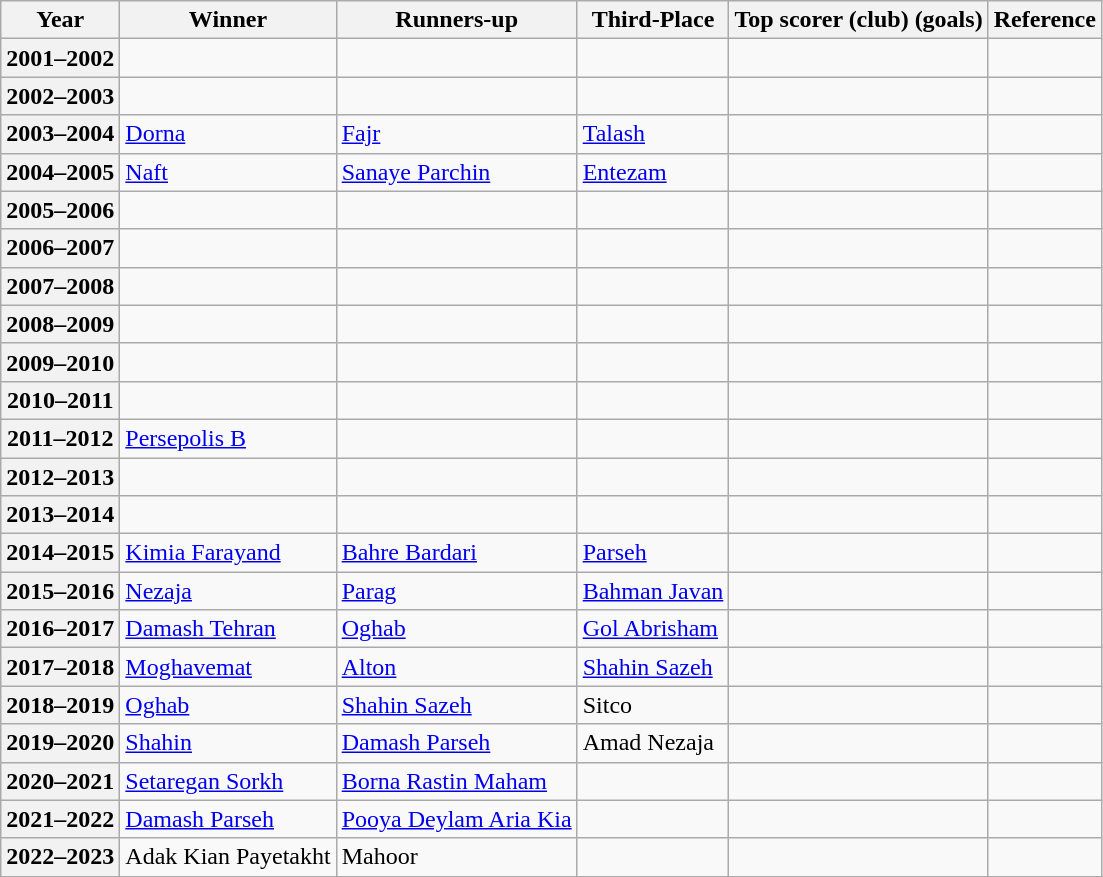<table class="wikitable">
<tr>
<th>Year</th>
<th>Winner</th>
<th>Runners-up</th>
<th>Third-Place</th>
<th>Top scorer (club) (goals)</th>
<th>Reference</th>
</tr>
<tr>
<th><strong>2001–2002</strong></th>
<td></td>
<td></td>
<td></td>
<td></td>
<td></td>
</tr>
<tr>
<th><strong>2002–2003</strong></th>
<td></td>
<td></td>
<td></td>
<td></td>
<td></td>
</tr>
<tr>
<th><strong>2003–2004</strong></th>
<td><a href='#'>Dorna</a></td>
<td><a href='#'>Fajr</a></td>
<td><a href='#'>Talash</a></td>
<td></td>
<td></td>
</tr>
<tr>
<th><strong>2004–2005</strong></th>
<td><a href='#'>Naft</a></td>
<td><a href='#'>Sanaye Parchin</a></td>
<td><a href='#'>Entezam</a></td>
<td></td>
<td></td>
</tr>
<tr>
<th><strong>2005–2006</strong></th>
<td></td>
<td></td>
<td></td>
<td></td>
<td></td>
</tr>
<tr>
<th><strong>2006–2007</strong></th>
<td></td>
<td></td>
<td></td>
<td></td>
<td></td>
</tr>
<tr>
<th><strong>2007–2008</strong></th>
<td></td>
<td></td>
<td></td>
<td></td>
<td></td>
</tr>
<tr>
<th><strong>2008–2009</strong></th>
<td></td>
<td></td>
<td></td>
<td></td>
<td></td>
</tr>
<tr>
<th><strong>2009–2010</strong></th>
<td></td>
<td></td>
<td></td>
<td></td>
<td></td>
</tr>
<tr>
<th><strong>2010–2011</strong></th>
<td></td>
<td></td>
<td></td>
<td></td>
<td></td>
</tr>
<tr>
<th><strong>2011–2012</strong></th>
<td><a href='#'>Persepolis B</a></td>
<td></td>
<td></td>
<td></td>
<td></td>
</tr>
<tr>
<th><strong>2012–2013</strong></th>
<td></td>
<td></td>
<td></td>
<td></td>
<td></td>
</tr>
<tr>
<th><strong>2013–2014</strong></th>
<td></td>
<td></td>
<td></td>
<td></td>
<td></td>
</tr>
<tr>
<th><strong>2014–2015</strong></th>
<td><a href='#'>Kimia Farayand</a></td>
<td><a href='#'>Bahre Bardari</a></td>
<td><a href='#'>Parseh</a></td>
<td></td>
<td></td>
</tr>
<tr>
<th><strong>2015–2016</strong></th>
<td><a href='#'>Nezaja</a></td>
<td><a href='#'>Parag</a></td>
<td><a href='#'>Bahman Javan</a></td>
<td></td>
<td></td>
</tr>
<tr>
<th><strong>2016–2017</strong></th>
<td><a href='#'>Damash Tehran</a></td>
<td><a href='#'>Oghab</a></td>
<td><a href='#'>Gol Abrisham</a></td>
<td></td>
<td></td>
</tr>
<tr>
<th><strong>2017–2018</strong></th>
<td><a href='#'>Moghavemat</a></td>
<td><a href='#'>Alton</a></td>
<td><a href='#'>Shahin Sazeh</a></td>
<td></td>
<td></td>
</tr>
<tr>
<th><strong>2018–2019</strong></th>
<td><a href='#'>Oghab</a></td>
<td><a href='#'>Shahin Sazeh</a></td>
<td>Sitco</td>
<td></td>
<td></td>
</tr>
<tr>
<th><strong>2019–2020</strong></th>
<td><a href='#'>Shahin</a></td>
<td><a href='#'>Damash Parseh</a></td>
<td>Amad Nezaja</td>
<td></td>
<td></td>
</tr>
<tr>
<th><strong>2020–2021</strong></th>
<td><a href='#'>Setaregan Sorkh</a></td>
<td><a href='#'>Borna Rastin Maham</a></td>
<td></td>
<td></td>
<td></td>
</tr>
<tr>
<th><strong>2021–2022</strong></th>
<td><a href='#'>Damash Parseh</a></td>
<td><a href='#'>Pooya Deylam Aria Kia</a></td>
<td></td>
<td></td>
<td></td>
</tr>
<tr>
<th><strong>2022–2023</strong></th>
<td>Adak Kian Payetakht</td>
<td>Mahoor</td>
<td></td>
<td></td>
<td></td>
</tr>
<tr>
</tr>
</table>
